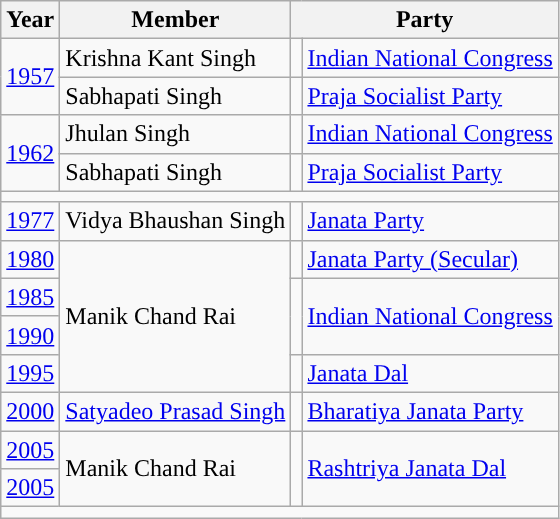<table class="wikitable">
<tr>
<th>Year</th>
<th>Member</th>
<th colspan="2">Party</th>
</tr>
<tr>
<td rowspan="2"><a href='#'>1957</a></td>
<td>Krishna Kant Singh</td>
<td style="background-color: "></td>
<td><a href='#'>Indian National Congress</a></td>
</tr>
<tr>
<td>Sabhapati Singh</td>
<td style="background-color: "></td>
<td><a href='#'>Praja Socialist Party</a></td>
</tr>
<tr>
<td rowspan="2"><a href='#'>1962</a></td>
<td>Jhulan Singh</td>
<td style="background-color: "></td>
<td><a href='#'>Indian National Congress</a></td>
</tr>
<tr>
<td>Sabhapati Singh</td>
<td style="background-color: "></td>
<td><a href='#'>Praja Socialist Party</a></td>
</tr>
<tr>
<td colspan="4"></td>
</tr>
<tr>
<td><a href='#'>1977</a></td>
<td>Vidya Bhaushan Singh</td>
<td style="background-color: "></td>
<td><a href='#'>Janata Party</a></td>
</tr>
<tr>
<td><a href='#'>1980</a></td>
<td rowspan="4">Manik Chand Rai</td>
<td style="background-color: "></td>
<td><a href='#'>Janata Party (Secular)</a></td>
</tr>
<tr>
<td><a href='#'>1985</a></td>
<td rowspan="2" style="background-color: "></td>
<td rowspan="2"><a href='#'>Indian National Congress</a></td>
</tr>
<tr>
<td><a href='#'>1990</a></td>
</tr>
<tr>
<td><a href='#'>1995</a></td>
<td style="background-color: "></td>
<td><a href='#'>Janata Dal</a></td>
</tr>
<tr>
<td><a href='#'>2000</a></td>
<td><a href='#'>Satyadeo Prasad Singh</a></td>
<td style="background-color: "></td>
<td><a href='#'>Bharatiya Janata Party</a></td>
</tr>
<tr>
<td><a href='#'>2005</a></td>
<td rowspan="2">Manik Chand Rai</td>
<td rowspan="2" style="background-color: "></td>
<td rowspan="2"><a href='#'>Rashtriya Janata Dal</a></td>
</tr>
<tr>
<td><a href='#'>2005</a></td>
</tr>
<tr>
<td colspan="4"></td>
</tr>
</table>
